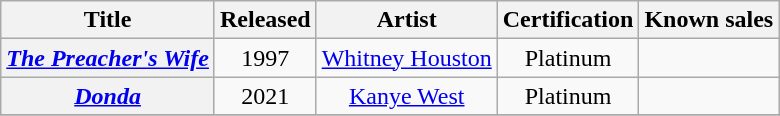<table class="wikitable plainrowheaders" style="text-align:center;">
<tr>
<th>Title</th>
<th>Released</th>
<th>Artist</th>
<th>Certification</th>
<th>Known sales</th>
</tr>
<tr>
<th scope="row"><em><a href='#'>The Preacher's Wife</a></em></th>
<td>1997</td>
<td><a href='#'>Whitney Houston</a></td>
<td>Platinum</td>
<td></td>
</tr>
<tr>
<th scope="row"><em><a href='#'>Donda</a></em></th>
<td>2021</td>
<td><a href='#'>Kanye West</a></td>
<td>Platinum</td>
<td></td>
</tr>
<tr>
</tr>
</table>
